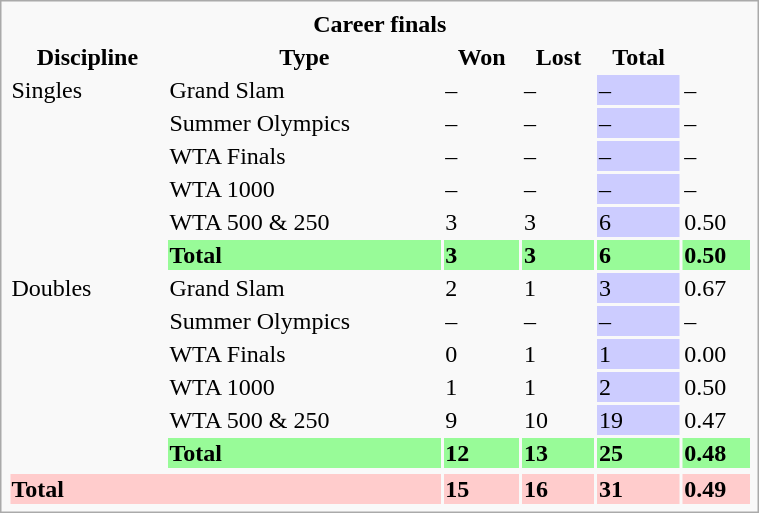<table class="infobox vcard vevent nowrap" width="40%">
<tr>
<th colspan="6">Career finals</th>
</tr>
<tr>
<th>Discipline</th>
<th>Type</th>
<th>Won</th>
<th>Lost</th>
<th>Total</th>
<th></th>
</tr>
<tr>
<td rowspan="6">Singles</td>
<td>Grand Slam</td>
<td>–</td>
<td>–</td>
<td bgcolor="CCCCFF">–</td>
<td>–</td>
</tr>
<tr>
<td>Summer Olympics</td>
<td>–</td>
<td>–</td>
<td bgcolor="CCCCFF">–</td>
<td>–</td>
</tr>
<tr>
<td>WTA Finals</td>
<td>–</td>
<td>–</td>
<td bgcolor="CCCCFF">–</td>
<td>–</td>
</tr>
<tr>
<td>WTA 1000</td>
<td>–</td>
<td>–</td>
<td bgcolor="CCCCFF">–</td>
<td>–</td>
</tr>
<tr>
<td>WTA 500 & 250</td>
<td>3</td>
<td>3</td>
<td bgcolor="CCCCFF">6</td>
<td>0.50</td>
</tr>
<tr bgcolor="98FB98">
<td><strong>Total</strong></td>
<td><strong>3</strong></td>
<td><strong>3</strong></td>
<td><strong>6</strong></td>
<td><strong>0.50</strong></td>
</tr>
<tr>
<td rowspan="6">Doubles</td>
<td>Grand Slam</td>
<td>2</td>
<td>1</td>
<td bgcolor="CCCCFF">3</td>
<td>0.67</td>
</tr>
<tr>
<td>Summer Olympics</td>
<td>–</td>
<td>–</td>
<td bgcolor="CCCCFF">–</td>
<td>–</td>
</tr>
<tr>
<td>WTA Finals</td>
<td>0</td>
<td>1</td>
<td bgcolor="CCCCFF">1</td>
<td>0.00</td>
</tr>
<tr>
<td>WTA 1000</td>
<td>1</td>
<td>1</td>
<td bgcolor="CCCCFF">2</td>
<td>0.50</td>
</tr>
<tr>
<td>WTA 500 & 250</td>
<td>9</td>
<td>10</td>
<td bgcolor="CCCCFF">19</td>
<td>0.47</td>
</tr>
<tr bgcolor="98FB98">
<td><strong>Total</strong></td>
<td><strong>12</strong></td>
<td><strong>13</strong></td>
<td><strong>25</strong></td>
<td><strong>0.48</strong></td>
</tr>
<tr>
</tr>
<tr bgcolor="FFCCCC">
<td colspan="2"><strong>Total</strong></td>
<td><strong>15</strong></td>
<td><strong>16</strong></td>
<td><strong>31</strong></td>
<td><strong>0.49</strong></td>
</tr>
</table>
